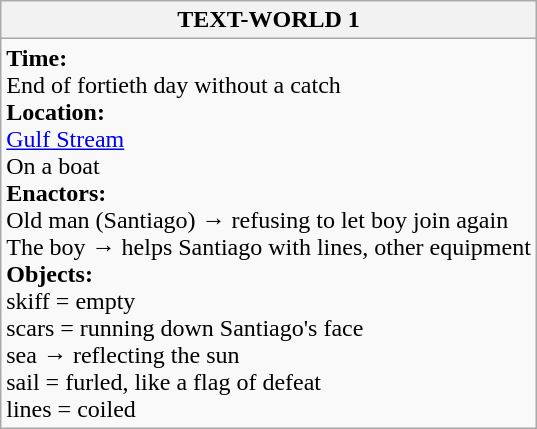<table class="wikitable">
<tr>
<th>TEXT-WORLD 1</th>
</tr>
<tr>
<td><strong>Time:</strong><br>End of fortieth day without a catch<br><strong>Location:</strong><br><a href='#'>Gulf Stream</a><br>On a boat<br><strong>Enactors:</strong><br>Old man (Santiago) → refusing to let boy join again<br>The boy → helps Santiago with lines, other  equipment<br><strong>Objects:</strong><br>skiff = empty<br>scars = running down Santiago's face <br>sea → reflecting the sun<br>sail = furled, like a flag of defeat<br>lines = coiled</td>
</tr>
</table>
